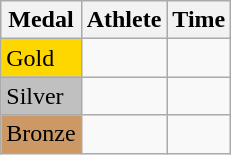<table class="wikitable">
<tr>
<th>Medal</th>
<th>Athlete</th>
<th>Time</th>
</tr>
<tr>
<td bgcolor="gold">Gold</td>
<td></td>
<td></td>
</tr>
<tr>
<td bgcolor="silver">Silver</td>
<td></td>
<td></td>
</tr>
<tr>
<td bgcolor="CC9966">Bronze</td>
<td></td>
<td></td>
</tr>
</table>
